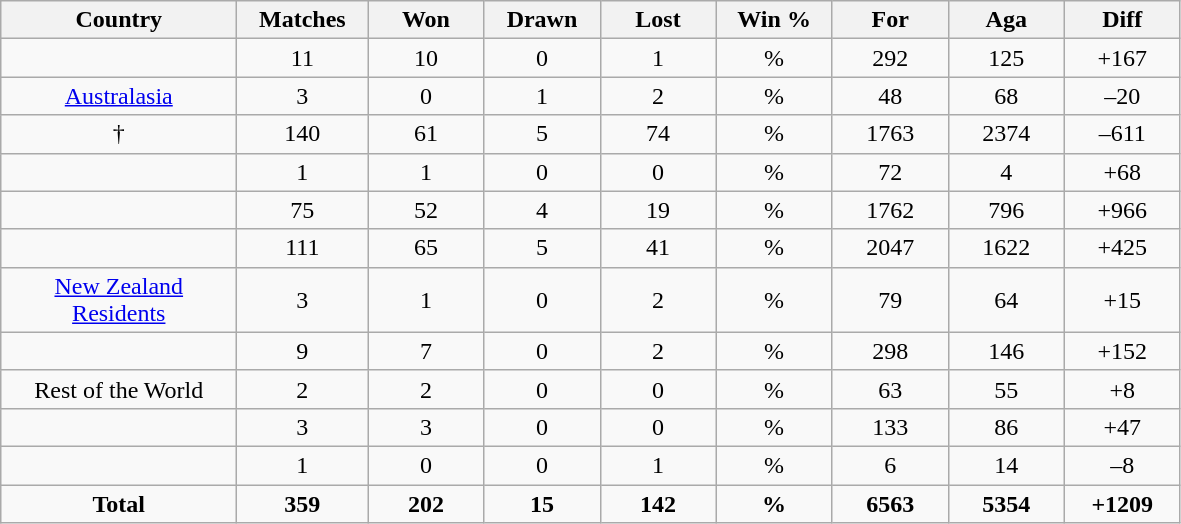<table class="wikitable sortable" style="text-align:center">
<tr>
<th style="width:150px;">Country</th>
<th width="80">Matches</th>
<th width="70">Won</th>
<th width="70">Drawn</th>
<th width="70">Lost</th>
<th width="70">Win %</th>
<th width="70">For</th>
<th width="70">Aga</th>
<th width="70">Diff</th>
</tr>
<tr>
<td></td>
<td>11</td>
<td>10</td>
<td>0</td>
<td>1</td>
<td>%</td>
<td>292</td>
<td>125</td>
<td>+167</td>
</tr>
<tr>
<td> <a href='#'>Australasia</a></td>
<td>3</td>
<td>0</td>
<td>1</td>
<td>2</td>
<td>%</td>
<td>48</td>
<td>68</td>
<td>–20</td>
</tr>
<tr>
<td>†</td>
<td>140</td>
<td>61</td>
<td>5</td>
<td>74</td>
<td>%</td>
<td>1763</td>
<td>2374</td>
<td>–611</td>
</tr>
<tr>
<td></td>
<td>1</td>
<td>1</td>
<td>0</td>
<td>0</td>
<td>%</td>
<td>72</td>
<td>4</td>
<td>+68</td>
</tr>
<tr>
<td></td>
<td>75</td>
<td>52</td>
<td>4</td>
<td>19</td>
<td>%</td>
<td>1762</td>
<td>796</td>
<td>+966</td>
</tr>
<tr>
<td></td>
<td>111</td>
<td>65</td>
<td>5</td>
<td>41</td>
<td>%</td>
<td>2047</td>
<td>1622</td>
<td>+425</td>
</tr>
<tr>
<td> <a href='#'>New Zealand Residents</a></td>
<td>3</td>
<td>1</td>
<td>0</td>
<td>2</td>
<td>%</td>
<td>79</td>
<td>64</td>
<td>+15</td>
</tr>
<tr>
<td></td>
<td>9</td>
<td>7</td>
<td>0</td>
<td>2</td>
<td>%</td>
<td>298</td>
<td>146</td>
<td>+152</td>
</tr>
<tr>
<td> Rest of the World</td>
<td>2</td>
<td>2</td>
<td>0</td>
<td>0</td>
<td>%</td>
<td>63</td>
<td>55</td>
<td>+8</td>
</tr>
<tr>
<td></td>
<td>3</td>
<td>3</td>
<td>0</td>
<td>0</td>
<td>%</td>
<td>133</td>
<td>86</td>
<td>+47</td>
</tr>
<tr>
<td></td>
<td>1</td>
<td>0</td>
<td>0</td>
<td>1</td>
<td>%</td>
<td>6</td>
<td>14</td>
<td>–8</td>
</tr>
<tr>
<td><strong>Total</strong></td>
<td><strong>359</strong></td>
<td><strong>202</strong></td>
<td><strong>15</strong></td>
<td><strong>142</strong></td>
<td><strong>%</strong></td>
<td><strong>6563</strong></td>
<td><strong>5354</strong></td>
<td><strong>+1209</strong></td>
</tr>
</table>
